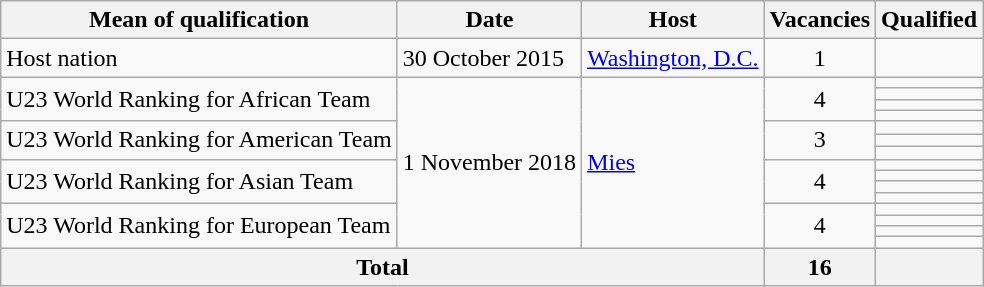<table class="wikitable">
<tr>
<th>Mean of qualification</th>
<th>Date</th>
<th>Host</th>
<th>Vacancies</th>
<th>Qualified</th>
</tr>
<tr>
<td>Host nation</td>
<td>30 October 2015</td>
<td> <a href='#'>Washington, D.C.</a></td>
<td style="text-align:center;">1</td>
<td></td>
</tr>
<tr>
<td rowspan="4">U23 World Ranking for African Team</td>
<td rowspan="15">1 November 2018</td>
<td rowspan="15"> <a href='#'>Mies</a></td>
<td rowspan="4" style="text-align:center;">4</td>
<td></td>
</tr>
<tr>
<td></td>
</tr>
<tr>
<td></td>
</tr>
<tr>
<td></td>
</tr>
<tr>
<td rowspan="3">U23 World Ranking for American Team</td>
<td rowspan="3" style="text-align:center;">3</td>
<td></td>
</tr>
<tr>
<td></td>
</tr>
<tr>
<td></td>
</tr>
<tr>
<td rowspan="4">U23 World Ranking for Asian Team</td>
<td rowspan="4" style="text-align:center;">4</td>
<td></td>
</tr>
<tr>
<td></td>
</tr>
<tr>
<td></td>
</tr>
<tr>
<td></td>
</tr>
<tr>
<td rowspan="4">U23 World Ranking for European Team</td>
<td rowspan="4" style="text-align:center;">4</td>
<td></td>
</tr>
<tr>
<td></td>
</tr>
<tr>
<td></td>
</tr>
<tr>
<td></td>
</tr>
<tr>
<th colspan="3">Total</th>
<th>16</th>
<th></th>
</tr>
</table>
